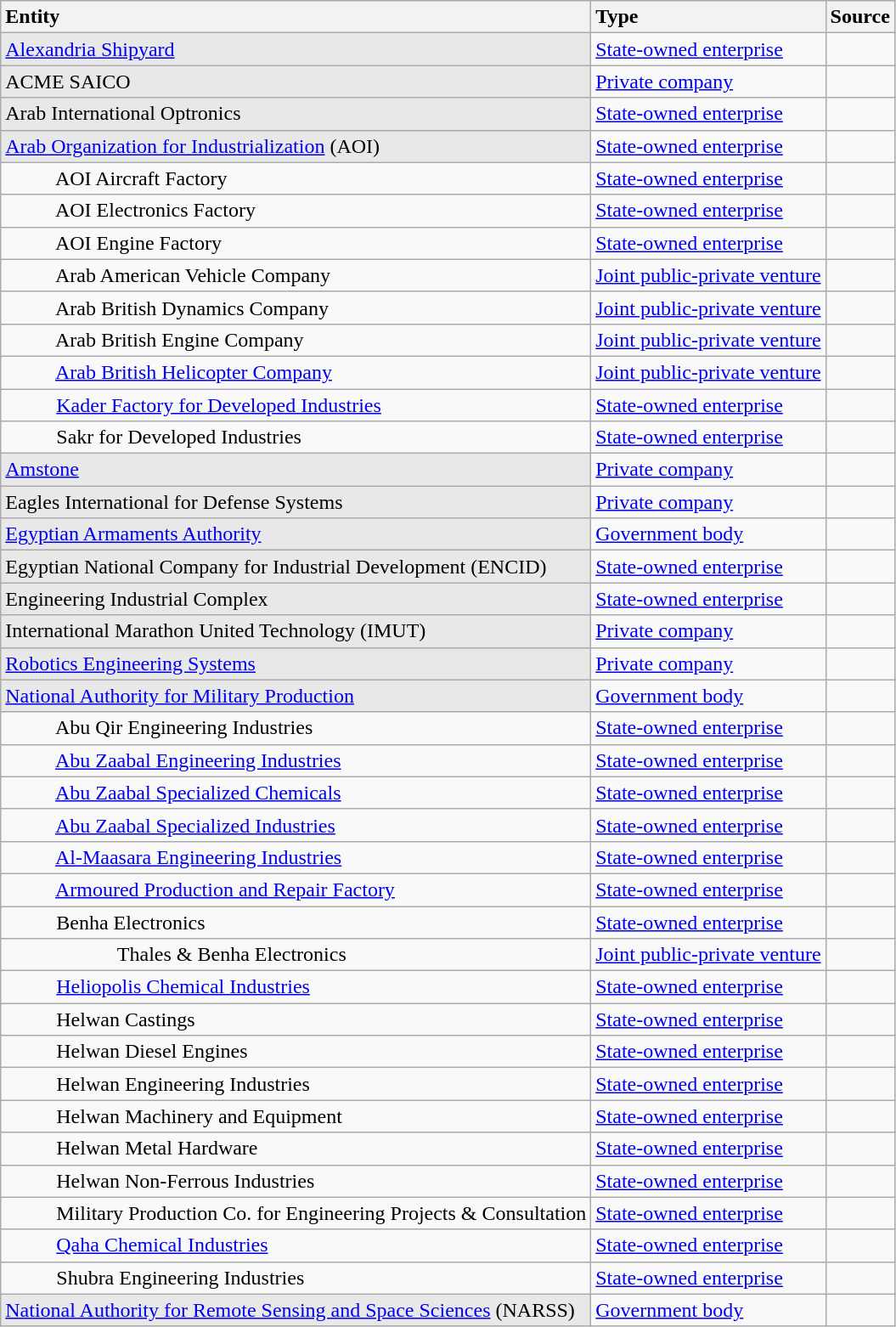<table class="wikitable">
<tr>
<th style="text-align:left;">Entity</th>
<th style="text-align:left;">Type</th>
<th style="text-align:left;">Source</th>
</tr>
<tr>
<td style="background:#e8e8e8;"><a href='#'>Alexandria Shipyard</a></td>
<td><a href='#'>State-owned enterprise</a></td>
<td></td>
</tr>
<tr>
<td style="background:#e8e8e8;">ACME SAICO</td>
<td><a href='#'>Private company</a></td>
<td></td>
</tr>
<tr>
<td style="background:#e8e8e8;">Arab International Optronics</td>
<td><a href='#'>State-owned enterprise</a></td>
<td></td>
</tr>
<tr>
<td style="background:#e8e8e8;"><a href='#'>Arab Organization for Industrialization</a> (AOI)</td>
<td><a href='#'>State-owned enterprise</a></td>
<td></td>
</tr>
<tr>
<td>          AOI Aircraft Factory</td>
<td><a href='#'>State-owned enterprise</a></td>
<td></td>
</tr>
<tr>
<td>          AOI Electronics Factory</td>
<td><a href='#'>State-owned enterprise</a></td>
<td></td>
</tr>
<tr>
<td>          AOI Engine Factory</td>
<td><a href='#'>State-owned enterprise</a></td>
<td></td>
</tr>
<tr>
<td>          Arab American Vehicle Company</td>
<td><a href='#'>Joint public-private venture</a></td>
<td></td>
</tr>
<tr>
<td>          Arab British Dynamics Company</td>
<td><a href='#'>Joint public-private venture</a></td>
<td></td>
</tr>
<tr>
<td>          Arab British Engine Company</td>
<td><a href='#'>Joint public-private venture</a></td>
<td></td>
</tr>
<tr>
<td>          <a href='#'>Arab British Helicopter Company</a></td>
<td><a href='#'>Joint public-private venture</a></td>
<td></td>
</tr>
<tr>
<td>          <a href='#'>Kader Factory for Developed Industries</a></td>
<td><a href='#'>State-owned enterprise</a></td>
<td></td>
</tr>
<tr>
<td>          Sakr for Developed Industries</td>
<td><a href='#'>State-owned enterprise</a></td>
<td></td>
</tr>
<tr>
<td style="background:#e8e8e8;"><a href='#'>Amstone</a></td>
<td><a href='#'>Private company</a></td>
<td></td>
</tr>
<tr>
<td style="background:#e8e8e8;">Eagles International for Defense Systems</td>
<td><a href='#'>Private company</a></td>
<td></td>
</tr>
<tr>
<td style="background:#e8e8e8;"><a href='#'>Egyptian Armaments Authority</a></td>
<td><a href='#'>Government body</a></td>
<td></td>
</tr>
<tr>
<td style="background:#e8e8e8;">Egyptian National Company for Industrial Development (ENCID)</td>
<td><a href='#'>State-owned enterprise</a></td>
<td></td>
</tr>
<tr>
<td style="background:#e8e8e8;">Engineering Industrial Complex</td>
<td><a href='#'>State-owned enterprise</a></td>
<td></td>
</tr>
<tr>
<td style="background:#e8e8e8;">International Marathon United Technology (IMUT)</td>
<td><a href='#'>Private company</a></td>
<td></td>
</tr>
<tr>
<td style="background:#e8e8e8;"><a href='#'>Robotics Engineering Systems</a></td>
<td><a href='#'>Private company</a></td>
<td></td>
</tr>
<tr>
<td style="background:#e8e8e8;"><a href='#'>National Authority for Military Production</a></td>
<td><a href='#'>Government body</a></td>
<td></td>
</tr>
<tr>
<td>          Abu Qir Engineering Industries</td>
<td><a href='#'>State-owned enterprise</a></td>
<td></td>
</tr>
<tr>
<td>          <a href='#'>Abu Zaabal Engineering Industries</a></td>
<td><a href='#'>State-owned enterprise</a></td>
<td></td>
</tr>
<tr>
<td>          <a href='#'>Abu Zaabal Specialized Chemicals</a></td>
<td><a href='#'>State-owned enterprise</a></td>
<td></td>
</tr>
<tr>
<td>          <a href='#'>Abu Zaabal Specialized Industries</a></td>
<td><a href='#'>State-owned enterprise</a></td>
<td></td>
</tr>
<tr>
<td>          <a href='#'>Al-Maasara Engineering Industries</a></td>
<td><a href='#'>State-owned enterprise</a></td>
<td></td>
</tr>
<tr>
<td>          <a href='#'>Armoured Production and Repair Factory</a></td>
<td><a href='#'>State-owned enterprise</a></td>
<td></td>
</tr>
<tr>
<td>          Benha Electronics</td>
<td><a href='#'>State-owned enterprise</a></td>
<td></td>
</tr>
<tr>
<td>                      Thales & Benha Electronics</td>
<td><a href='#'>Joint public-private venture</a></td>
<td></td>
</tr>
<tr>
<td>          <a href='#'>Heliopolis Chemical Industries</a></td>
<td><a href='#'>State-owned enterprise</a></td>
<td></td>
</tr>
<tr>
<td>          Helwan Castings</td>
<td><a href='#'>State-owned enterprise</a></td>
<td></td>
</tr>
<tr>
<td>          Helwan Diesel Engines</td>
<td><a href='#'>State-owned enterprise</a></td>
<td></td>
</tr>
<tr>
<td>          Helwan Engineering Industries</td>
<td><a href='#'>State-owned enterprise</a></td>
<td></td>
</tr>
<tr>
<td>          Helwan Machinery and Equipment</td>
<td><a href='#'>State-owned enterprise</a></td>
<td></td>
</tr>
<tr>
<td>          Helwan Metal Hardware</td>
<td><a href='#'>State-owned enterprise</a></td>
<td></td>
</tr>
<tr>
<td>          Helwan Non-Ferrous Industries</td>
<td><a href='#'>State-owned enterprise</a></td>
<td></td>
</tr>
<tr>
<td>          Military Production Co. for Engineering Projects & Consultation</td>
<td><a href='#'>State-owned enterprise</a></td>
<td></td>
</tr>
<tr>
<td>          <a href='#'>Qaha Chemical Industries</a></td>
<td><a href='#'>State-owned enterprise</a></td>
<td></td>
</tr>
<tr>
<td>          Shubra Engineering Industries</td>
<td><a href='#'>State-owned enterprise</a></td>
<td></td>
</tr>
<tr>
<td style="background:#e8e8e8;"><a href='#'>National Authority for Remote Sensing and Space Sciences</a> (NARSS)</td>
<td><a href='#'>Government body</a></td>
<td></td>
</tr>
</table>
